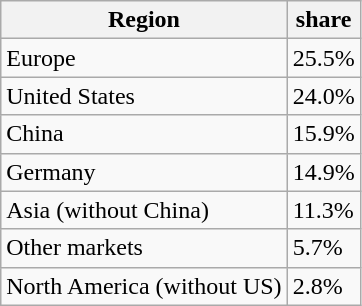<table class="wikitable floatright">
<tr>
<th>Region</th>
<th>share</th>
</tr>
<tr>
<td>Europe</td>
<td>25.5%</td>
</tr>
<tr>
<td>United States</td>
<td>24.0%</td>
</tr>
<tr>
<td>China</td>
<td>15.9%</td>
</tr>
<tr>
<td>Germany</td>
<td>14.9%</td>
</tr>
<tr>
<td>Asia (without China)</td>
<td>11.3%</td>
</tr>
<tr>
<td>Other markets</td>
<td>5.7%</td>
</tr>
<tr>
<td>North America (without US)</td>
<td>2.8%</td>
</tr>
</table>
